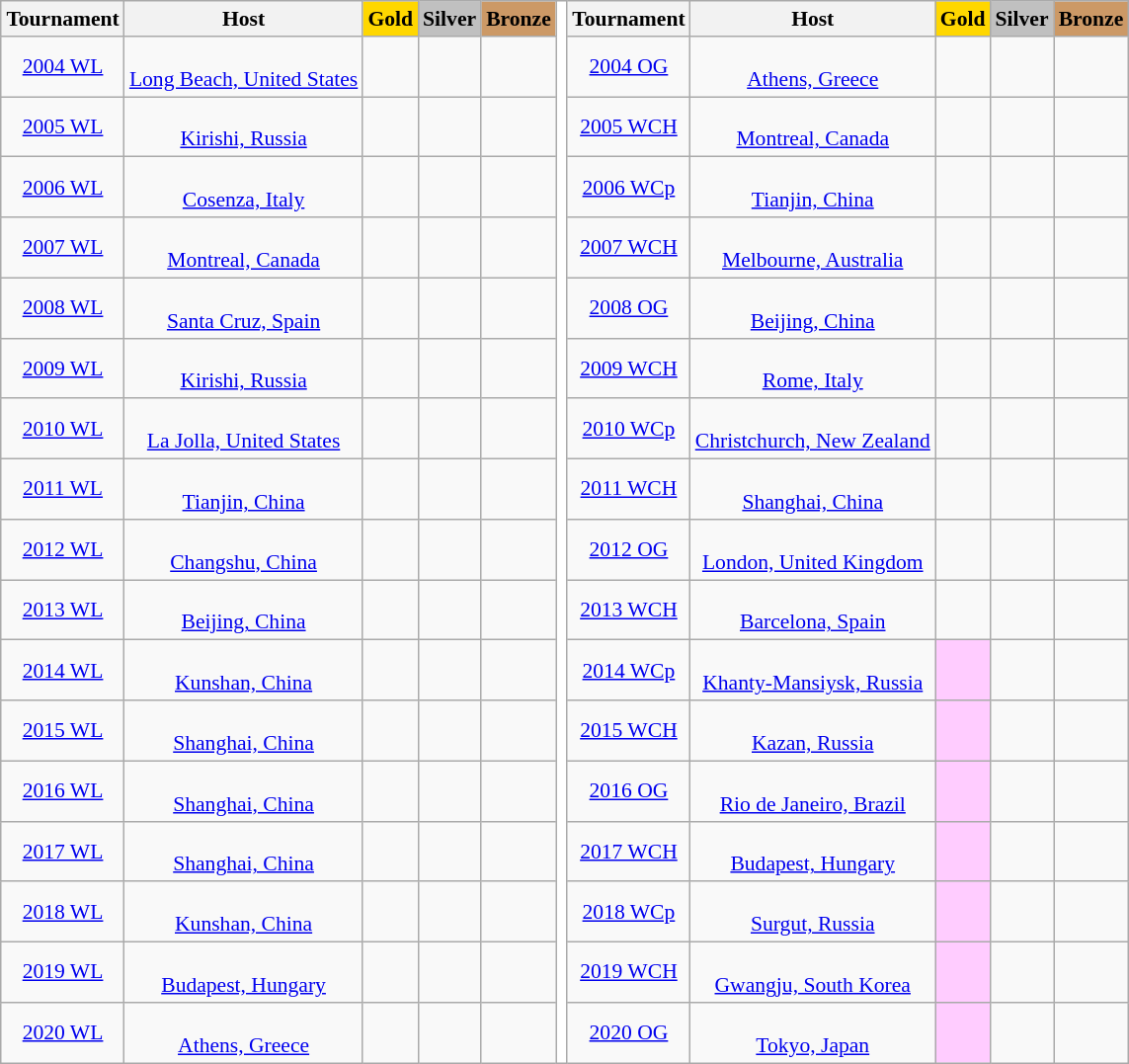<table class="wikitable" style="text-align: center; font-size: 90%; margin-left: 1em;">
<tr>
<th>Tournament</th>
<th>Host</th>
<th style="background-color: gold;">Gold</th>
<th style="background-color: silver;">Silver</th>
<th style="background-color: #cc9966;">Bronze</th>
<th rowspan="18" style="width: 1%; background-color: #ffffff;"></th>
<th>Tournament</th>
<th>Host</th>
<th style="background-color: gold;">Gold</th>
<th style="background-color: silver;">Silver</th>
<th style="background-color: #cc9966;">Bronze</th>
</tr>
<tr>
<td><a href='#'>2004 WL</a></td>
<td><br><a href='#'>Long Beach, United States</a></td>
<td><strong></strong></td>
<td></td>
<td></td>
<td><a href='#'>2004 OG</a></td>
<td><br><a href='#'>Athens, Greece</a></td>
<td><strong></strong></td>
<td></td>
<td></td>
</tr>
<tr>
<td><a href='#'>2005 WL</a></td>
<td><br><a href='#'>Kirishi, Russia</a></td>
<td><strong></strong></td>
<td></td>
<td></td>
<td><a href='#'>2005 WCH</a></td>
<td><br><a href='#'>Montreal, Canada</a></td>
<td><strong></strong></td>
<td></td>
<td></td>
</tr>
<tr>
<td><a href='#'>2006 WL</a></td>
<td><br><a href='#'>Cosenza, Italy</a></td>
<td><strong></strong></td>
<td></td>
<td></td>
<td><a href='#'>2006 WCp</a></td>
<td><br><a href='#'>Tianjin, China</a></td>
<td><strong></strong></td>
<td></td>
<td></td>
</tr>
<tr>
<td><a href='#'>2007 WL</a></td>
<td><br><a href='#'>Montreal, Canada</a></td>
<td><strong></strong></td>
<td></td>
<td></td>
<td><a href='#'>2007 WCH</a></td>
<td><br><a href='#'>Melbourne, Australia</a></td>
<td><strong></strong></td>
<td></td>
<td></td>
</tr>
<tr>
<td><a href='#'>2008 WL</a></td>
<td><br><a href='#'>Santa Cruz, Spain</a></td>
<td><strong></strong></td>
<td></td>
<td></td>
<td><a href='#'>2008 OG</a></td>
<td><br><a href='#'>Beijing, China</a></td>
<td><strong></strong></td>
<td></td>
<td></td>
</tr>
<tr>
<td><a href='#'>2009 WL</a></td>
<td><br><a href='#'>Kirishi, Russia</a></td>
<td></td>
<td></td>
<td></td>
<td><a href='#'>2009 WCH</a></td>
<td><br><a href='#'>Rome, Italy</a></td>
<td></td>
<td></td>
<td></td>
</tr>
<tr>
<td><a href='#'>2010 WL</a></td>
<td><br><a href='#'>La Jolla, United States</a></td>
<td></td>
<td></td>
<td></td>
<td><a href='#'>2010 WCp</a></td>
<td><br><a href='#'>Christchurch, New Zealand</a></td>
<td></td>
<td></td>
<td></td>
</tr>
<tr>
<td><a href='#'>2011 WL</a></td>
<td><br><a href='#'>Tianjin, China</a></td>
<td></td>
<td></td>
<td></td>
<td><a href='#'>2011 WCH</a></td>
<td><br><a href='#'>Shanghai, China</a></td>
<td><strong></strong></td>
<td></td>
<td></td>
</tr>
<tr>
<td><a href='#'>2012 WL</a></td>
<td><br><a href='#'>Changshu, China</a></td>
<td><strong></strong></td>
<td></td>
<td></td>
<td><a href='#'>2012 OG</a></td>
<td><br><a href='#'>London, United Kingdom</a></td>
<td><strong></strong></td>
<td></td>
<td></td>
</tr>
<tr>
<td><a href='#'>2013 WL</a></td>
<td><br><a href='#'>Beijing, China</a></td>
<td><strong></strong></td>
<td></td>
<td></td>
<td><a href='#'>2013 WCH</a></td>
<td><br><a href='#'>Barcelona, Spain</a></td>
<td><strong></strong></td>
<td></td>
<td></td>
</tr>
<tr>
<td><a href='#'>2014 WL</a></td>
<td><br><a href='#'>Kunshan, China</a></td>
<td></td>
<td></td>
<td></td>
<td><a href='#'>2014 WCp</a></td>
<td><br><a href='#'>Khanty-Mansiysk, Russia</a></td>
<td style="background-color: #ffccff;"></td>
<td></td>
<td></td>
</tr>
<tr>
<td><a href='#'>2015 WL</a></td>
<td><br><a href='#'>Shanghai, China</a></td>
<td></td>
<td></td>
<td></td>
<td><a href='#'>2015 WCH</a></td>
<td><br><a href='#'>Kazan, Russia</a></td>
<td style="background-color: #ffccff;"></td>
<td></td>
<td></td>
</tr>
<tr>
<td><a href='#'>2016 WL</a></td>
<td><br><a href='#'>Shanghai, China</a></td>
<td></td>
<td></td>
<td></td>
<td><a href='#'>2016 OG</a></td>
<td><br><a href='#'>Rio de Janeiro, Brazil</a></td>
<td style="background-color: #ffccff;"></td>
<td></td>
<td></td>
</tr>
<tr>
<td><a href='#'>2017 WL</a></td>
<td><br><a href='#'>Shanghai, China</a></td>
<td></td>
<td></td>
<td></td>
<td><a href='#'>2017 WCH</a></td>
<td><br><a href='#'>Budapest, Hungary</a></td>
<td style="background-color: #ffccff;"></td>
<td></td>
<td></td>
</tr>
<tr>
<td><a href='#'>2018 WL</a></td>
<td><br><a href='#'>Kunshan, China</a></td>
<td></td>
<td></td>
<td></td>
<td><a href='#'>2018 WCp</a></td>
<td><br><a href='#'>Surgut, Russia</a></td>
<td style="background-color: #ffccff;"></td>
<td></td>
<td></td>
</tr>
<tr>
<td><a href='#'>2019 WL</a></td>
<td><br><a href='#'>Budapest, Hungary</a></td>
<td></td>
<td></td>
<td></td>
<td><a href='#'>2019 WCH</a></td>
<td><br><a href='#'>Gwangju, South Korea</a></td>
<td style="background-color: #ffccff;"></td>
<td></td>
<td></td>
</tr>
<tr>
<td><a href='#'>2020 WL</a></td>
<td><br><a href='#'>Athens, Greece</a></td>
<td></td>
<td></td>
<td></td>
<td><a href='#'>2020 OG</a></td>
<td><br><a href='#'>Tokyo, Japan</a></td>
<td style="background-color: #ffccff;"></td>
<td></td>
<td></td>
</tr>
</table>
